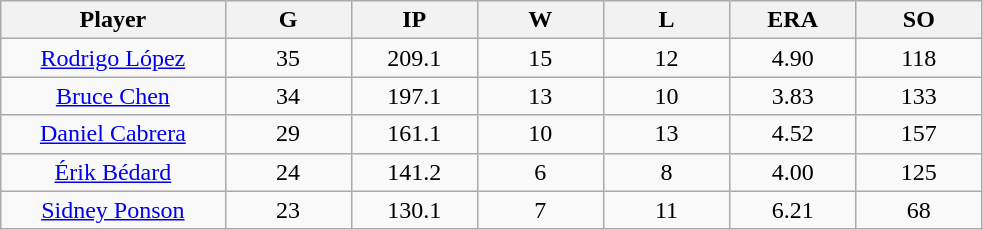<table class="wikitable sortable">
<tr>
<th bgcolor="#DDDDFF" width="16%">Player</th>
<th bgcolor="#DDDDFF" width="9%">G</th>
<th bgcolor="#DDDDFF" width="9%">IP</th>
<th bgcolor="#DDDDFF" width="9%">W</th>
<th bgcolor="#DDDDFF" width="9%">L</th>
<th bgcolor="#DDDDFF" width="9%">ERA</th>
<th bgcolor="#DDDDFF" width="9%">SO</th>
</tr>
<tr align="center">
<td><a href='#'>Rodrigo López</a></td>
<td>35</td>
<td>209.1</td>
<td>15</td>
<td>12</td>
<td>4.90</td>
<td>118</td>
</tr>
<tr align="center">
<td><a href='#'>Bruce Chen</a></td>
<td>34</td>
<td>197.1</td>
<td>13</td>
<td>10</td>
<td>3.83</td>
<td>133</td>
</tr>
<tr align="center">
<td><a href='#'>Daniel Cabrera</a></td>
<td>29</td>
<td>161.1</td>
<td>10</td>
<td>13</td>
<td>4.52</td>
<td>157</td>
</tr>
<tr align="center">
<td><a href='#'>Érik Bédard</a></td>
<td>24</td>
<td>141.2</td>
<td>6</td>
<td>8</td>
<td>4.00</td>
<td>125</td>
</tr>
<tr align="center">
<td><a href='#'>Sidney Ponson</a></td>
<td>23</td>
<td>130.1</td>
<td>7</td>
<td>11</td>
<td>6.21</td>
<td>68</td>
</tr>
</table>
